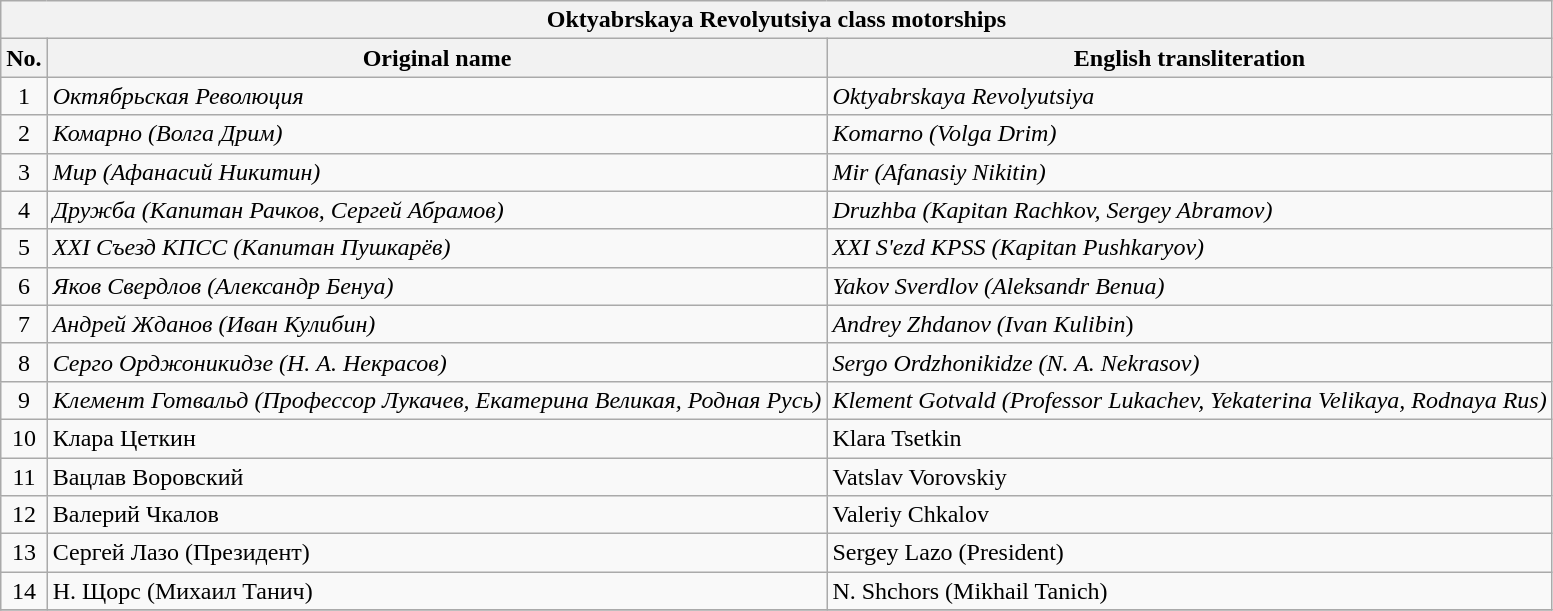<table class="wikitable" style="text-align:center">
<tr>
<th colspan="3" style="text-align:center">Oktyabrskaya Revolyutsiya class motorships</th>
</tr>
<tr>
<th>No.</th>
<th align=Left>Original name</th>
<th align=Left>English transliteration</th>
</tr>
<tr>
<td>1</td>
<td align=Left><em>Октябрьская Революция</em></td>
<td align=Left><em>Oktyabrskaya Revolyutsiya</em></td>
</tr>
<tr>
<td>2</td>
<td align=Left><em>Комарно (Волга Дрим)</em></td>
<td align=Left><em>Komarno (Volga Drim)</em></td>
</tr>
<tr>
<td>3</td>
<td align=Left><em>Мир (Афанасий Никитин)</em></td>
<td align=Left><em>Mir (Afanasiy Nikitin)</em></td>
</tr>
<tr>
<td>4</td>
<td align=Left><em>Дружба (Капитан Рачков, Сергей Абрамов)</em></td>
<td align=Left><em>Druzhba (Kapitan Rachkov, Sergey Abramov)</em></td>
</tr>
<tr>
<td>5</td>
<td align=Left><em>XXI Съезд КПСС (Капитан Пушкарёв)</em></td>
<td align=Left><em>XXI S'ezd KPSS (Kapitan Pushkaryov)</em></td>
</tr>
<tr>
<td>6</td>
<td align=Left><em>Яков Свердлов (Александр Бенуа)</em></td>
<td align=Left><em>Yakov Sverdlov (Aleksandr Benua)</em></td>
</tr>
<tr>
<td>7</td>
<td align=Left><em>Андрей Жданов (Иван Кулибин)</em></td>
<td align=Left><em>Andrey Zhdanov (Ivan Kulibin</em>)</td>
</tr>
<tr>
<td>8</td>
<td align=Left><em>Серго Орджоникидзе (Н. А. Некрасов)</em></td>
<td align=Left><em>Sergo Ordzhonikidze (N. A. Nekrasov)</em></td>
</tr>
<tr>
<td>9</td>
<td align=Left><em>Клемент Готвальд (Профессор Лукачев, Екатерина Великая, Родная Русь)</em></td>
<td align=Left><em>Klement Gotvald (Professor Lukachev, Yekaterina Velikaya, Rodnaya Rus)</em></td>
</tr>
<tr>
<td>10</td>
<td align=Left>Клара Цеткин</td>
<td align=Left>Klara Tsetkin</td>
</tr>
<tr>
<td>11</td>
<td align=Left>Вацлав Воровский</td>
<td align=Left>Vatslav Vorovskiy</td>
</tr>
<tr>
<td>12</td>
<td align=Left>Валерий Чкалов</td>
<td align=Left>Valeriy Chkalov</td>
</tr>
<tr>
<td>13</td>
<td align=Left>Сергей Лазо (Президент)</td>
<td align=Left>Sergey Lazo (President)</td>
</tr>
<tr>
<td>14</td>
<td align=Left>Н. Щорс (Михаил Танич)</td>
<td align=Left>N. Shchors (Mikhail Tanich)</td>
</tr>
<tr>
</tr>
</table>
